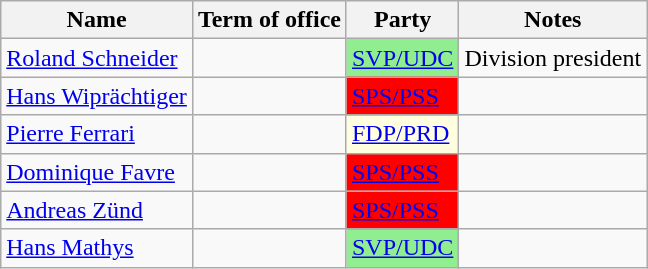<table class="wikitable">
<tr>
<th>Name</th>
<th>Term of office</th>
<th>Party</th>
<th>Notes</th>
</tr>
<tr>
<td><a href='#'>Roland Schneider</a></td>
<td></td>
<td style="background:lightgreen"><a href='#'>SVP/UDC</a></td>
<td>Division president</td>
</tr>
<tr>
<td><a href='#'>Hans Wiprächtiger</a></td>
<td></td>
<td style="background:red"><a href='#'>SPS/PSS</a></td>
<td></td>
</tr>
<tr>
<td><a href='#'>Pierre Ferrari</a></td>
<td></td>
<td style="background:lightyellow"><a href='#'>FDP/PRD</a></td>
<td></td>
</tr>
<tr>
<td><a href='#'>Dominique Favre</a></td>
<td></td>
<td style="background:red"><a href='#'>SPS/PSS</a></td>
<td></td>
</tr>
<tr>
<td><a href='#'>Andreas Zünd</a></td>
<td></td>
<td style="background:red"><a href='#'>SPS/PSS</a></td>
<td></td>
</tr>
<tr>
<td><a href='#'>Hans Mathys</a></td>
<td></td>
<td style="background:lightgreen"><a href='#'>SVP/UDC</a></td>
<td></td>
</tr>
</table>
